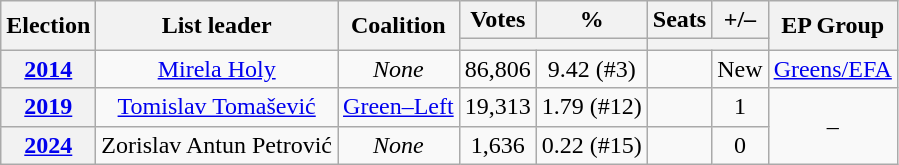<table class="wikitable" style="text-align:center;">
<tr>
<th rowspan=2>Election</th>
<th rowspan=2>List leader</th>
<th rowspan=2>Coalition</th>
<th>Votes</th>
<th>%</th>
<th>Seats</th>
<th>+/–</th>
<th rowspan=2>EP Group</th>
</tr>
<tr>
<th colspan=2></th>
<th colspan=2></th>
</tr>
<tr>
<th><a href='#'>2014</a></th>
<td><a href='#'>Mirela Holy</a></td>
<td><em>None</em></td>
<td>86,806</td>
<td>9.42 (#3)</td>
<td></td>
<td>New</td>
<td><a href='#'>Greens/EFA</a></td>
</tr>
<tr>
<th><a href='#'>2019</a></th>
<td><a href='#'>Tomislav Tomašević</a></td>
<td><a href='#'>Green–Left</a></td>
<td>19,313</td>
<td>1.79 (#12)</td>
<td></td>
<td> 1</td>
<td rowspan=2>–</td>
</tr>
<tr>
<th><a href='#'>2024</a></th>
<td>Zorislav Antun Petrović</td>
<td><em>None</em></td>
<td>1,636</td>
<td>0.22 (#15)</td>
<td></td>
<td> 0</td>
</tr>
</table>
